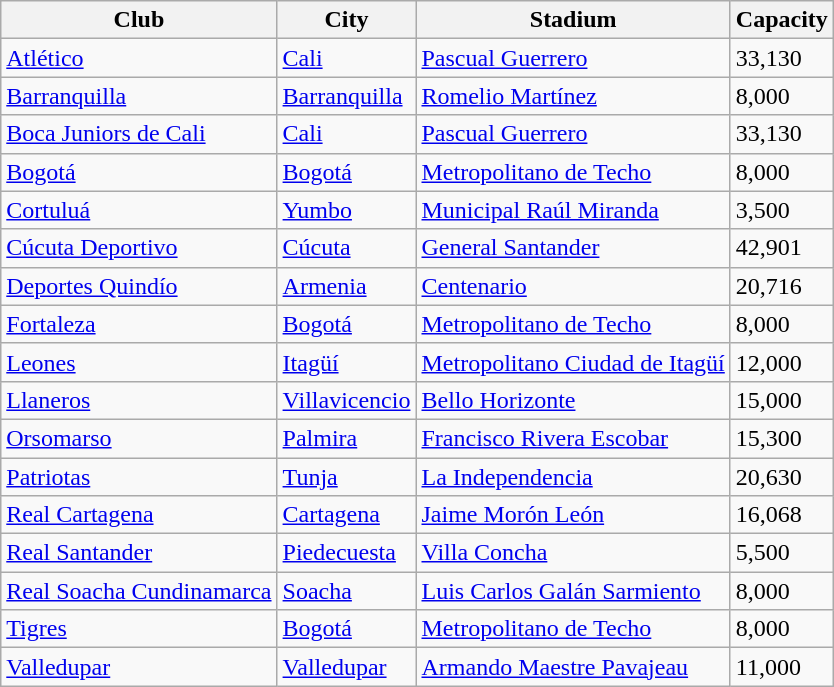<table class="wikitable sortable">
<tr>
<th>Club</th>
<th>City</th>
<th>Stadium</th>
<th>Capacity</th>
</tr>
<tr>
<td><a href='#'>Atlético</a></td>
<td><a href='#'>Cali</a></td>
<td><a href='#'>Pascual Guerrero</a></td>
<td>33,130</td>
</tr>
<tr>
<td><a href='#'>Barranquilla</a></td>
<td><a href='#'>Barranquilla</a></td>
<td><a href='#'>Romelio Martínez</a></td>
<td>8,000</td>
</tr>
<tr>
<td><a href='#'>Boca Juniors de Cali</a></td>
<td><a href='#'>Cali</a></td>
<td><a href='#'>Pascual Guerrero</a></td>
<td>33,130</td>
</tr>
<tr>
<td><a href='#'>Bogotá</a></td>
<td><a href='#'>Bogotá</a></td>
<td><a href='#'>Metropolitano de Techo</a></td>
<td>8,000</td>
</tr>
<tr>
<td><a href='#'>Cortuluá</a></td>
<td><a href='#'>Yumbo</a></td>
<td><a href='#'>Municipal Raúl Miranda</a></td>
<td>3,500</td>
</tr>
<tr>
<td><a href='#'>Cúcuta Deportivo</a></td>
<td><a href='#'>Cúcuta</a></td>
<td><a href='#'>General Santander</a></td>
<td>42,901</td>
</tr>
<tr>
<td><a href='#'>Deportes Quindío</a></td>
<td><a href='#'>Armenia</a></td>
<td><a href='#'>Centenario</a></td>
<td>20,716</td>
</tr>
<tr>
<td><a href='#'>Fortaleza</a></td>
<td><a href='#'>Bogotá</a></td>
<td><a href='#'>Metropolitano de Techo</a></td>
<td>8,000</td>
</tr>
<tr>
<td><a href='#'>Leones</a></td>
<td><a href='#'>Itagüí</a></td>
<td><a href='#'>Metropolitano Ciudad de Itagüí</a></td>
<td>12,000</td>
</tr>
<tr>
<td><a href='#'>Llaneros</a></td>
<td><a href='#'>Villavicencio</a></td>
<td><a href='#'>Bello Horizonte</a></td>
<td>15,000</td>
</tr>
<tr>
<td><a href='#'>Orsomarso</a></td>
<td><a href='#'>Palmira</a></td>
<td><a href='#'>Francisco Rivera Escobar</a></td>
<td>15,300</td>
</tr>
<tr>
<td><a href='#'>Patriotas</a></td>
<td><a href='#'>Tunja</a></td>
<td><a href='#'>La Independencia</a></td>
<td>20,630</td>
</tr>
<tr>
<td><a href='#'>Real Cartagena</a></td>
<td><a href='#'>Cartagena</a></td>
<td><a href='#'>Jaime Morón León</a></td>
<td>16,068</td>
</tr>
<tr>
<td><a href='#'>Real Santander</a></td>
<td><a href='#'>Piedecuesta</a></td>
<td><a href='#'>Villa Concha</a></td>
<td>5,500</td>
</tr>
<tr>
<td><a href='#'>Real Soacha Cundinamarca</a></td>
<td><a href='#'>Soacha</a></td>
<td><a href='#'>Luis Carlos Galán Sarmiento</a></td>
<td>8,000</td>
</tr>
<tr>
<td><a href='#'>Tigres</a></td>
<td><a href='#'>Bogotá</a></td>
<td><a href='#'>Metropolitano de Techo</a></td>
<td>8,000</td>
</tr>
<tr>
<td><a href='#'>Valledupar</a></td>
<td><a href='#'>Valledupar</a></td>
<td><a href='#'>Armando Maestre Pavajeau</a></td>
<td>11,000</td>
</tr>
</table>
